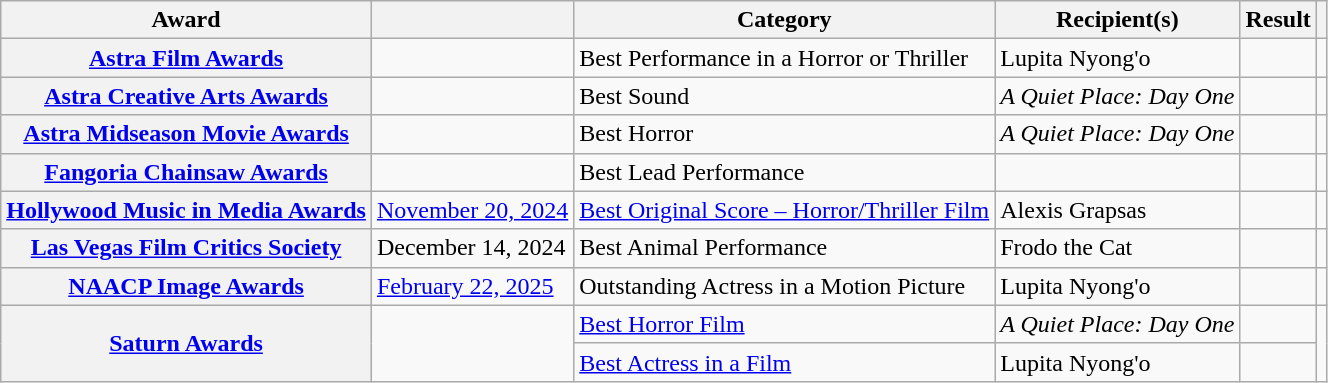<table class="wikitable sortable plainrowheaders col6center">
<tr>
<th scope="col">Award</th>
<th scope="col"></th>
<th scope="col">Category</th>
<th scope="col">Recipient(s)</th>
<th scope="col">Result</th>
<th scope="col" class="unsortable"></th>
</tr>
<tr>
<th scope=row><a href='#'>Astra Film Awards</a></th>
<td><a href='#'></a></td>
<td>Best Performance in a Horror or Thriller</td>
<td>Lupita Nyong'o</td>
<td></td>
<td align="center"></td>
</tr>
<tr>
<th scope=row><a href='#'>Astra Creative Arts Awards</a></th>
<td><a href='#'></a></td>
<td>Best Sound</td>
<td><em>A Quiet Place: Day One</em></td>
<td></td>
<td align="center"></td>
</tr>
<tr>
<th scope=row><a href='#'>Astra Midseason Movie Awards</a></th>
<td><a href='#'></a></td>
<td>Best Horror</td>
<td><em>A Quiet Place: Day One</em></td>
<td></td>
<td align="center"></td>
</tr>
<tr>
<th scope="row"><a href='#'>Fangoria Chainsaw Awards</a></th>
<td><a href='#'></a></td>
<td>Best Lead Performance</td>
<td></td>
<td></td>
<td></td>
</tr>
<tr>
<th scope="row"><a href='#'>Hollywood Music in Media Awards</a></th>
<td><a href='#'>November 20, 2024</a></td>
<td><a href='#'>Best Original Score – Horror/Thriller Film</a></td>
<td>Alexis Grapsas</td>
<td></td>
<td align="center"></td>
</tr>
<tr>
<th scope="row"><a href='#'>Las Vegas Film Critics Society</a></th>
<td>December 14, 2024</td>
<td>Best Animal Performance</td>
<td>Frodo the Cat</td>
<td></td>
<td align="center"></td>
</tr>
<tr>
<th scope="row"><a href='#'>NAACP Image Awards</a></th>
<td><a href='#'>February 22, 2025</a></td>
<td>Outstanding Actress in a Motion Picture</td>
<td>Lupita Nyong'o</td>
<td></td>
<td align="center"></td>
</tr>
<tr>
<th scope="row" rowspan="2"><a href='#'>Saturn Awards</a></th>
<td rowspan="2"><a href='#'></a></td>
<td><a href='#'>Best Horror Film</a></td>
<td><em>A Quiet Place: Day One</em></td>
<td></td>
<td rowspan="2"></td>
</tr>
<tr>
<td><a href='#'>Best Actress in a Film</a></td>
<td>Lupita Nyong'o</td>
<td></td>
</tr>
</table>
